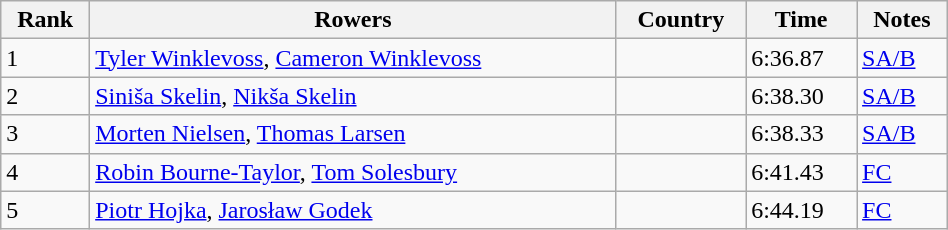<table class="wikitable sortable" width=50%>
<tr>
<th>Rank</th>
<th>Rowers</th>
<th>Country</th>
<th>Time</th>
<th>Notes</th>
</tr>
<tr>
<td>1</td>
<td><a href='#'>Tyler Winklevoss</a>, <a href='#'>Cameron Winklevoss</a></td>
<td></td>
<td>6:36.87</td>
<td><a href='#'>SA/B</a></td>
</tr>
<tr>
<td>2</td>
<td><a href='#'>Siniša Skelin</a>, <a href='#'>Nikša Skelin</a></td>
<td></td>
<td>6:38.30</td>
<td><a href='#'>SA/B</a></td>
</tr>
<tr>
<td>3</td>
<td><a href='#'>Morten Nielsen</a>, <a href='#'>Thomas Larsen</a></td>
<td></td>
<td>6:38.33</td>
<td><a href='#'>SA/B</a></td>
</tr>
<tr>
<td>4</td>
<td><a href='#'>Robin Bourne-Taylor</a>, <a href='#'>Tom Solesbury</a></td>
<td></td>
<td>6:41.43</td>
<td><a href='#'>FC</a></td>
</tr>
<tr>
<td>5</td>
<td><a href='#'>Piotr Hojka</a>, <a href='#'>Jarosław Godek</a></td>
<td></td>
<td>6:44.19</td>
<td><a href='#'>FC</a></td>
</tr>
</table>
